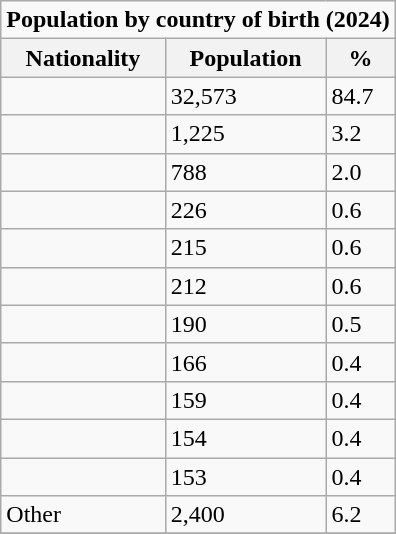<table class="wikitable" style="float:right;">
<tr>
<td colspan="3"><strong>Population by country of birth (2024)</strong></td>
</tr>
<tr \>
<th>Nationality</th>
<th>Population</th>
<th>%</th>
</tr>
<tr>
<td></td>
<td>32,573</td>
<td>84.7</td>
</tr>
<tr>
<td></td>
<td>1,225</td>
<td>3.2</td>
</tr>
<tr>
<td></td>
<td>788</td>
<td>2.0</td>
</tr>
<tr>
<td></td>
<td>226</td>
<td>0.6</td>
</tr>
<tr>
<td></td>
<td>215</td>
<td>0.6</td>
</tr>
<tr>
<td></td>
<td>212</td>
<td>0.6</td>
</tr>
<tr>
<td></td>
<td>190</td>
<td>0.5</td>
</tr>
<tr>
<td></td>
<td>166</td>
<td>0.4</td>
</tr>
<tr>
<td></td>
<td>159</td>
<td>0.4</td>
</tr>
<tr>
<td></td>
<td>154</td>
<td>0.4</td>
</tr>
<tr>
<td></td>
<td>153</td>
<td>0.4</td>
</tr>
<tr>
<td>Other</td>
<td>2,400</td>
<td>6.2</td>
</tr>
<tr>
</tr>
</table>
